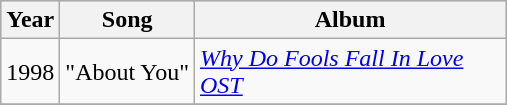<table class="wikitable" border="1">
<tr style="background:#CCC">
<th align="left">Year</th>
<th align="left">Song</th>
<th align="left" width="200">Album</th>
</tr>
<tr>
<td rowspan="1">1998</td>
<td>"About You"</td>
<td><em><a href='#'>Why Do Fools Fall In Love OST</a></em></td>
</tr>
<tr>
</tr>
</table>
